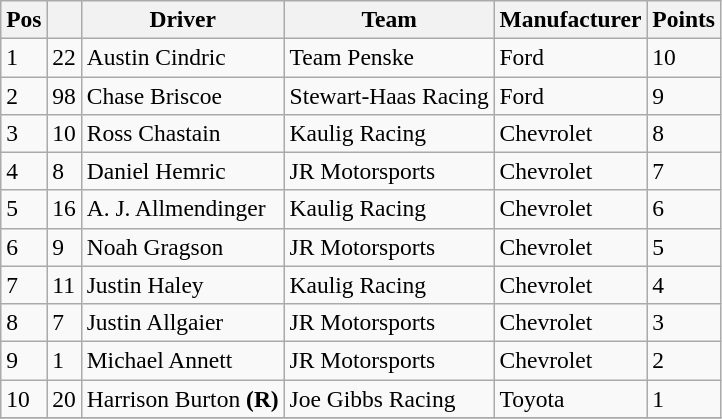<table class="wikitable" style="font-size:98%">
<tr>
<th>Pos</th>
<th></th>
<th>Driver</th>
<th>Team</th>
<th>Manufacturer</th>
<th>Points</th>
</tr>
<tr>
<td>1</td>
<td>22</td>
<td>Austin Cindric</td>
<td>Team Penske</td>
<td>Ford</td>
<td>10</td>
</tr>
<tr>
<td>2</td>
<td>98</td>
<td>Chase Briscoe</td>
<td>Stewart-Haas Racing</td>
<td>Ford</td>
<td>9</td>
</tr>
<tr>
<td>3</td>
<td>10</td>
<td>Ross Chastain</td>
<td>Kaulig Racing</td>
<td>Chevrolet</td>
<td>8</td>
</tr>
<tr>
<td>4</td>
<td>8</td>
<td>Daniel Hemric</td>
<td>JR Motorsports</td>
<td>Chevrolet</td>
<td>7</td>
</tr>
<tr>
<td>5</td>
<td>16</td>
<td>A. J. Allmendinger</td>
<td>Kaulig Racing</td>
<td>Chevrolet</td>
<td>6</td>
</tr>
<tr>
<td>6</td>
<td>9</td>
<td>Noah Gragson</td>
<td>JR Motorsports</td>
<td>Chevrolet</td>
<td>5</td>
</tr>
<tr>
<td>7</td>
<td>11</td>
<td>Justin Haley</td>
<td>Kaulig Racing</td>
<td>Chevrolet</td>
<td>4</td>
</tr>
<tr>
<td>8</td>
<td>7</td>
<td>Justin Allgaier</td>
<td>JR Motorsports</td>
<td>Chevrolet</td>
<td>3</td>
</tr>
<tr>
<td>9</td>
<td>1</td>
<td>Michael Annett</td>
<td>JR Motorsports</td>
<td>Chevrolet</td>
<td>2</td>
</tr>
<tr>
<td>10</td>
<td>20</td>
<td>Harrison Burton <strong>(R)</strong></td>
<td>Joe Gibbs Racing</td>
<td>Toyota</td>
<td>1</td>
</tr>
<tr>
</tr>
</table>
